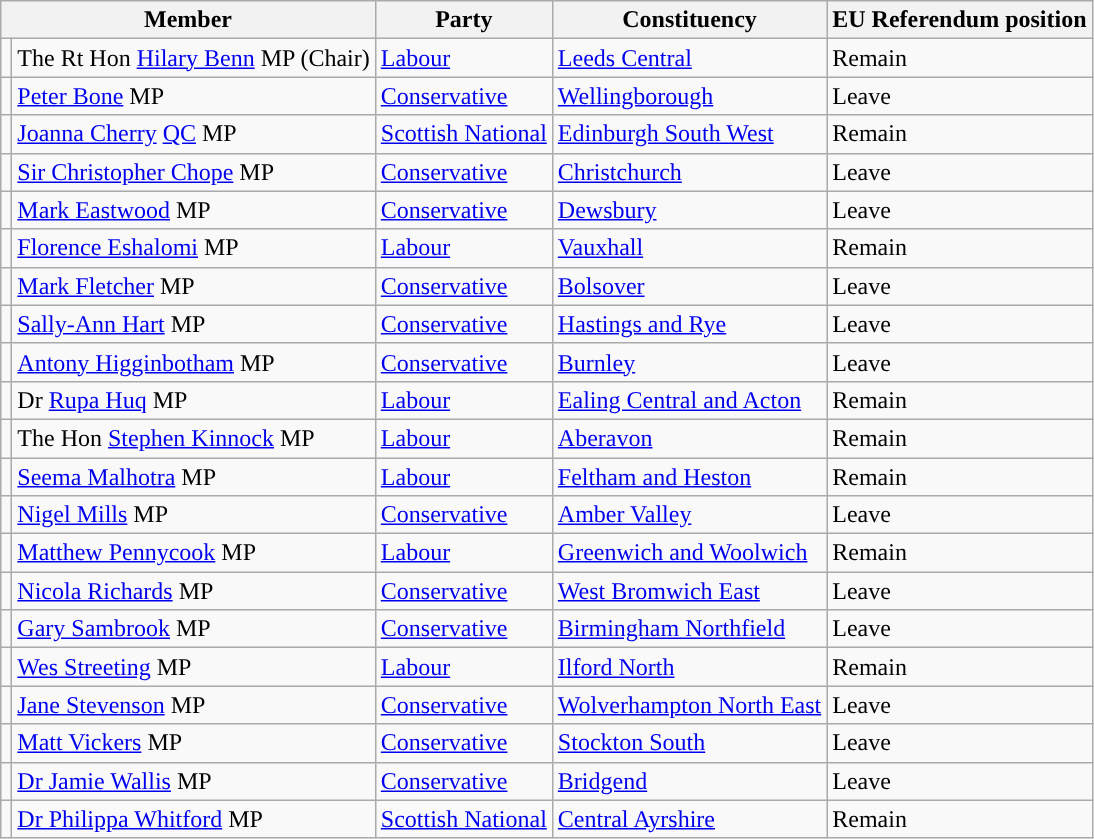<table class="wikitable">
<tr>
<th colspan="2" valign="top">Member</th>
<th valign="top">Party</th>
<th valign="top">Constituency</th>
<th>EU Referendum position</th>
</tr>
<tr>
<td style="color:inherit;background:"></td>
<td>The Rt Hon <a href='#'>Hilary Benn</a> MP (Chair)</td>
<td><a href='#'>Labour</a></td>
<td><a href='#'>Leeds Central</a></td>
<td>Remain</td>
</tr>
<tr>
<td style="color:inherit;background:"></td>
<td><a href='#'>Peter Bone</a> MP</td>
<td><a href='#'>Conservative</a></td>
<td><a href='#'>Wellingborough</a></td>
<td>Leave</td>
</tr>
<tr>
<td style="color:inherit;background:"></td>
<td><a href='#'>Joanna Cherry</a> <a href='#'>QC</a> MP</td>
<td><a href='#'>Scottish National</a></td>
<td><a href='#'>Edinburgh South West</a></td>
<td>Remain</td>
</tr>
<tr>
<td style="color:inherit;background:"></td>
<td><a href='#'>Sir Christopher Chope</a> MP</td>
<td><a href='#'>Conservative</a></td>
<td><a href='#'>Christchurch</a></td>
<td>Leave</td>
</tr>
<tr>
<td style="color:inherit;background:"></td>
<td><a href='#'>Mark Eastwood</a> MP</td>
<td><a href='#'>Conservative</a></td>
<td><a href='#'>Dewsbury</a></td>
<td>Leave</td>
</tr>
<tr>
<td style="color:inherit;background:"></td>
<td><a href='#'>Florence Eshalomi</a> MP</td>
<td><a href='#'>Labour</a></td>
<td><a href='#'>Vauxhall</a></td>
<td>Remain</td>
</tr>
<tr>
<td style="color:inherit;background:"></td>
<td><a href='#'>Mark Fletcher</a> MP</td>
<td><a href='#'>Conservative</a></td>
<td><a href='#'>Bolsover</a></td>
<td>Leave</td>
</tr>
<tr>
<td style="color:inherit;background:"></td>
<td><a href='#'>Sally-Ann Hart</a> MP</td>
<td><a href='#'>Conservative</a></td>
<td><a href='#'>Hastings and Rye</a></td>
<td>Leave</td>
</tr>
<tr>
<td style="color:inherit;background:"></td>
<td><a href='#'>Antony Higginbotham</a> MP</td>
<td><a href='#'>Conservative</a></td>
<td><a href='#'>Burnley</a></td>
<td>Leave</td>
</tr>
<tr>
<td style="color:inherit;background:"></td>
<td>Dr <a href='#'>Rupa Huq</a> MP</td>
<td><a href='#'>Labour</a></td>
<td><a href='#'>Ealing Central and Acton</a></td>
<td>Remain</td>
</tr>
<tr>
<td style="color:inherit;background:"></td>
<td>The Hon <a href='#'>Stephen Kinnock</a> MP</td>
<td><a href='#'>Labour</a></td>
<td><a href='#'>Aberavon</a></td>
<td>Remain</td>
</tr>
<tr>
<td style="color:inherit;background:"></td>
<td><a href='#'>Seema Malhotra</a> MP</td>
<td><a href='#'>Labour</a></td>
<td><a href='#'>Feltham and Heston</a></td>
<td>Remain</td>
</tr>
<tr>
<td style="color:inherit;background:"></td>
<td><a href='#'>Nigel Mills</a> MP</td>
<td><a href='#'>Conservative</a></td>
<td><a href='#'>Amber Valley</a></td>
<td>Leave</td>
</tr>
<tr>
<td style="color:inherit;background:"></td>
<td><a href='#'>Matthew Pennycook</a> MP</td>
<td><a href='#'>Labour</a></td>
<td><a href='#'>Greenwich and Woolwich</a></td>
<td>Remain</td>
</tr>
<tr>
<td style="color:inherit;background:"></td>
<td><a href='#'>Nicola Richards</a> MP</td>
<td><a href='#'>Conservative</a></td>
<td><a href='#'>West Bromwich East</a></td>
<td>Leave</td>
</tr>
<tr>
<td style="color:inherit;background:"></td>
<td><a href='#'>Gary Sambrook</a> MP</td>
<td><a href='#'>Conservative</a></td>
<td><a href='#'>Birmingham Northfield</a></td>
<td>Leave</td>
</tr>
<tr>
<td style="color:inherit;background:"></td>
<td><a href='#'>Wes Streeting</a> MP</td>
<td><a href='#'>Labour</a></td>
<td><a href='#'>Ilford North</a></td>
<td>Remain</td>
</tr>
<tr>
<td style="color:inherit;background:"></td>
<td><a href='#'>Jane Stevenson</a> MP</td>
<td><a href='#'>Conservative</a></td>
<td><a href='#'>Wolverhampton North East</a></td>
<td>Leave</td>
</tr>
<tr>
<td style="color:inherit;background:"></td>
<td><a href='#'>Matt Vickers</a> MP</td>
<td><a href='#'>Conservative</a></td>
<td><a href='#'>Stockton South</a></td>
<td>Leave</td>
</tr>
<tr>
<td style="color:inherit;background:"></td>
<td><a href='#'>Dr Jamie Wallis</a> MP</td>
<td><a href='#'>Conservative</a></td>
<td><a href='#'>Bridgend</a></td>
<td>Leave</td>
</tr>
<tr>
<td style="color:inherit;background:"></td>
<td><a href='#'>Dr Philippa Whitford</a> MP</td>
<td><a href='#'>Scottish National</a></td>
<td><a href='#'>Central Ayrshire</a></td>
<td>Remain</td>
</tr>
</table>
